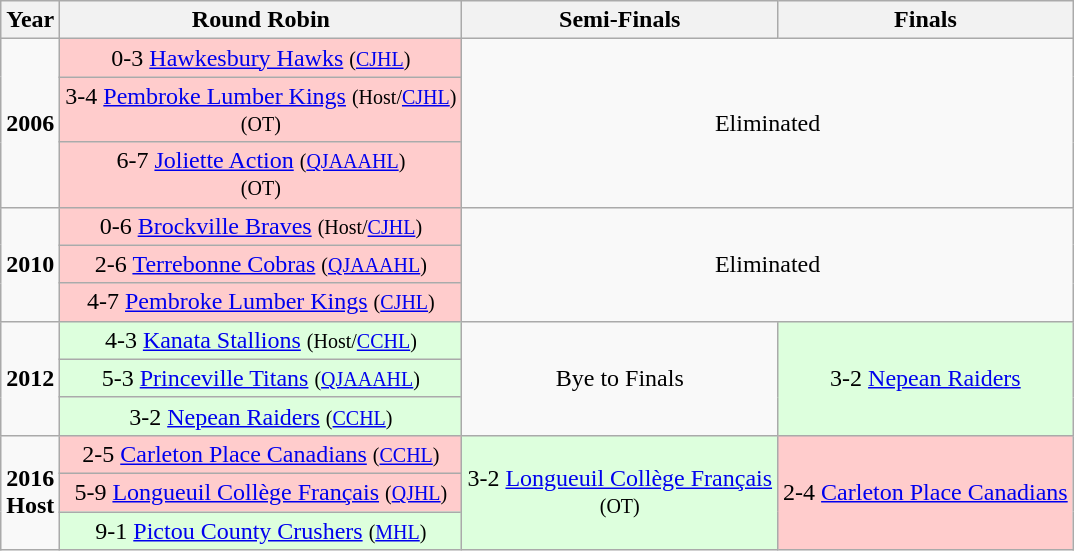<table class="wikitable" style="text-align:center">
<tr>
<th>Year</th>
<th>Round Robin</th>
<th>Semi-Finals</th>
<th>Finals</th>
</tr>
<tr>
<td rowspan="3"><strong>2006</strong></td>
<td style="background:#FFCCCC">0-3 <a href='#'>Hawkesbury Hawks</a> <small>(<a href='#'>CJHL</a>)</small></td>
<td rowspan="3"colspan="2">Eliminated</td>
</tr>
<tr>
<td style="background:#FFCCCC">3-4 <a href='#'>Pembroke Lumber Kings</a> <small>(Host/<a href='#'>CJHL</a>)</small> <br><small>(OT)</small></td>
</tr>
<tr>
<td style="background:#FFCCCC">6-7 <a href='#'>Joliette Action</a> <small>(<a href='#'>QJAAAHL</a>)</small> <br><small>(OT)</small></td>
</tr>
<tr>
<td rowspan="3"><strong>2010</strong></td>
<td style="background:#FFCCCC">0-6 <a href='#'>Brockville Braves</a> <small>(Host/<a href='#'>CJHL</a>)</small></td>
<td rowspan="3"colspan="2">Eliminated</td>
</tr>
<tr>
<td style="background:#FFCCCC">2-6 <a href='#'>Terrebonne Cobras</a> <small>(<a href='#'>QJAAAHL</a>)</small></td>
</tr>
<tr>
<td style="background:#FFCCCC">4-7 <a href='#'>Pembroke Lumber Kings</a> <small>(<a href='#'>CJHL</a>)</small></td>
</tr>
<tr>
<td rowspan="3"><strong>2012</strong></td>
<td style="background:#DDFFDD">4-3 <a href='#'>Kanata Stallions</a> <small>(Host/<a href='#'>CCHL</a>)</small></td>
<td rowspan="3">Bye to Finals</td>
<td rowspan="3"style="background:#DDFFDD">3-2 <a href='#'>Nepean Raiders</a></td>
</tr>
<tr>
<td style="background:#DDFFDD">5-3 <a href='#'>Princeville Titans</a> <small>(<a href='#'>QJAAAHL</a>)</small></td>
</tr>
<tr>
<td style="background:#DDFFDD">3-2 <a href='#'>Nepean Raiders</a> <small>(<a href='#'>CCHL</a>)</small></td>
</tr>
<tr>
<td rowspan="3"><strong>2016</strong> <br> <strong>Host</strong></td>
<td style="background:#FFCCCC">2-5 <a href='#'>Carleton Place Canadians</a> <small>(<a href='#'>CCHL</a>)</small></td>
<td rowspan="3"style="background:#DDFFDD">3-2 <a href='#'>Longueuil Collège Français</a> <br><small>(OT)</small></td>
<td rowspan="3"style="background:#FFCCCC">2-4 <a href='#'>Carleton Place Canadians</a></td>
</tr>
<tr>
<td style="background:#FFCCCC">5-9 <a href='#'>Longueuil Collège Français</a> <small>(<a href='#'>QJHL</a>)</small></td>
</tr>
<tr>
<td style="background:#DDFFDD">9-1 <a href='#'>Pictou County Crushers</a> <small>(<a href='#'>MHL</a>)</small></td>
</tr>
</table>
